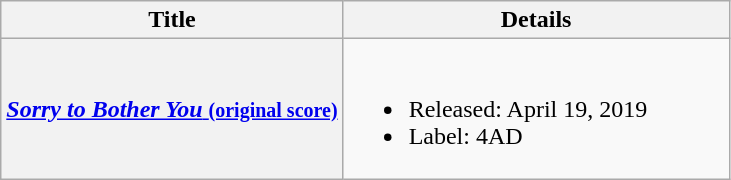<table class="wikitable plainrowheaders" style="text-align:left;">
<tr>
<th rowspan="1">Title</th>
<th rowspan="1" style="width:250px;">Details</th>
</tr>
<tr>
<th scope="row"><a href='#'><em>Sorry to Bother You</em> <small>(original score)</small></a></th>
<td><br><ul><li>Released: April 19, 2019</li><li>Label: 4AD</li></ul></td>
</tr>
</table>
